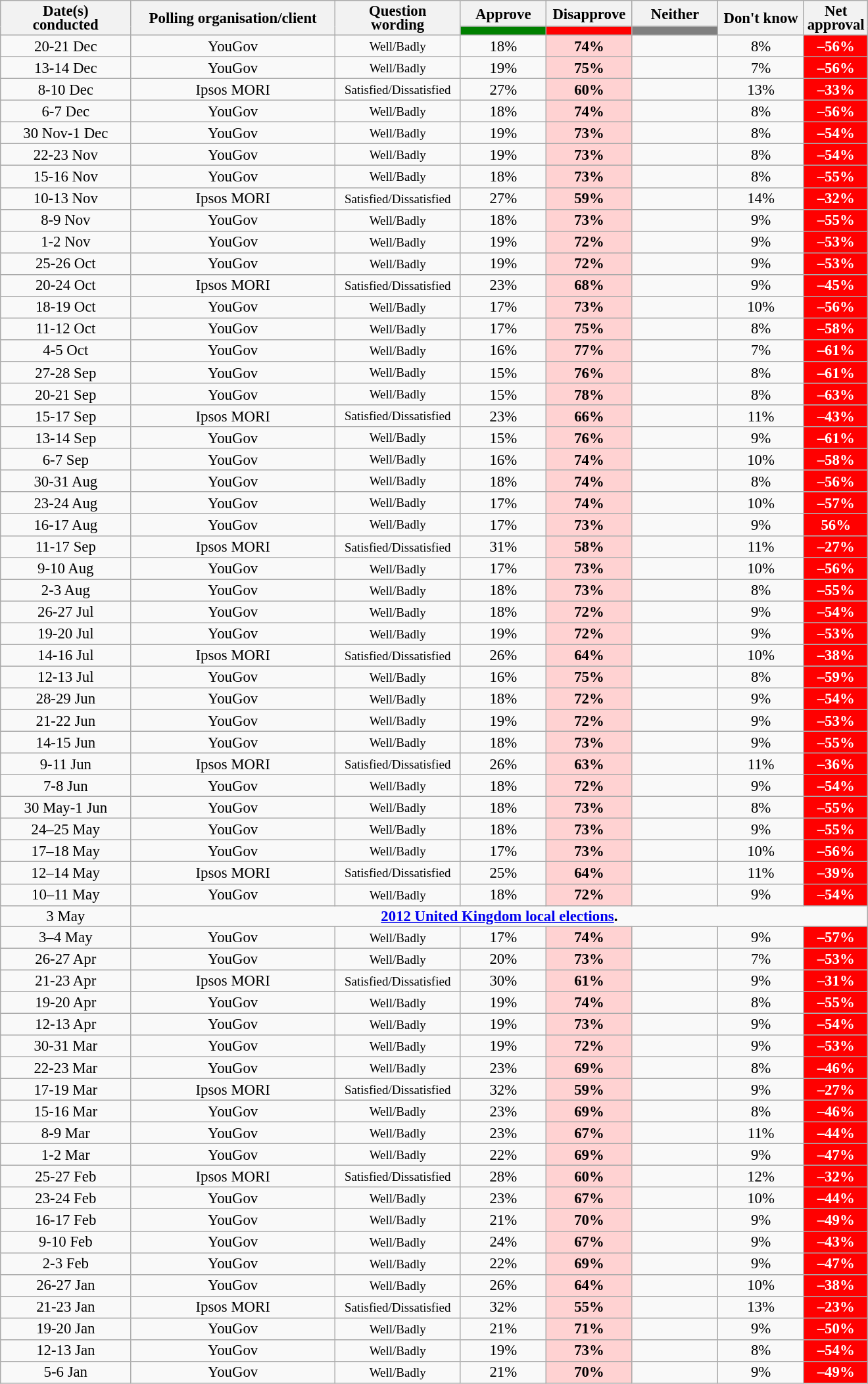<table class="wikitable collapsible sortable" style="text-align:center;font-size:95%;line-height:14px;">
<tr>
<th style="width:125px;" rowspan="2">Date(s)<br>conducted</th>
<th style="width:200px;" rowspan="2">Polling organisation/client</th>
<th style="width:120px;" rowspan="2">Question<br>wording</th>
<th class="unsortable" style="width:80px;">Approve</th>
<th class="unsortable" style="width: 80px;">Disapprove</th>
<th class="unsortable" style="width:80px;">Neither</th>
<th class="unsortable" style="width:80px;" rowspan="2">Don't know</th>
<th class="unsortable" style="width:20px;" rowspan="2">Net approval</th>
</tr>
<tr>
<th class="unsortable" style="background:green;width:60px;"></th>
<th class="unsortable" style="background:red;width:60px;"></th>
<th class="unsortable" style="background:grey;width:60px;"></th>
</tr>
<tr>
<td>20-21 Dec</td>
<td>YouGov</td>
<td><small>Well/Badly</small></td>
<td>18%</td>
<td style="background:#FFD2D2"><strong>74%</strong></td>
<td></td>
<td>8%</td>
<td style="background:red;color:white;"><strong>–56%</strong></td>
</tr>
<tr>
<td>13-14 Dec</td>
<td>YouGov</td>
<td><small>Well/Badly</small></td>
<td>19%</td>
<td style="background:#FFD2D2"><strong>75%</strong></td>
<td></td>
<td>7%</td>
<td style="background:red;color:white;"><strong>–56%</strong></td>
</tr>
<tr>
<td>8-10 Dec</td>
<td>Ipsos MORI</td>
<td><small>Satisfied/Dissatisfied</small></td>
<td>27%</td>
<td style="background:#FFD2D2"><strong>60%</strong></td>
<td></td>
<td>13%</td>
<td style="background:red;color:white;"><strong>–33%</strong></td>
</tr>
<tr>
<td>6-7 Dec</td>
<td>YouGov</td>
<td><small>Well/Badly</small></td>
<td>18%</td>
<td style="background:#FFD2D2"><strong>74%</strong></td>
<td></td>
<td>8%</td>
<td style="background:red;color:white;"><strong>–56%</strong></td>
</tr>
<tr>
<td>30 Nov-1 Dec</td>
<td>YouGov</td>
<td><small>Well/Badly</small></td>
<td>19%</td>
<td style="background:#FFD2D2"><strong>73%</strong></td>
<td></td>
<td>8%</td>
<td style="background:red;color:white;"><strong>–54%</strong></td>
</tr>
<tr>
<td>22-23 Nov</td>
<td>YouGov</td>
<td><small>Well/Badly</small></td>
<td>19%</td>
<td style="background:#FFD2D2"><strong>73%</strong></td>
<td></td>
<td>8%</td>
<td style="background:red;color:white;"><strong>–54%</strong></td>
</tr>
<tr>
<td>15-16 Nov</td>
<td>YouGov</td>
<td><small>Well/Badly</small></td>
<td>18%</td>
<td style="background:#FFD2D2"><strong>73%</strong></td>
<td></td>
<td>8%</td>
<td style="background:red;color:white;"><strong>–55%</strong></td>
</tr>
<tr>
<td>10-13 Nov</td>
<td>Ipsos MORI</td>
<td><small>Satisfied/Dissatisfied</small></td>
<td>27%</td>
<td style="background:#FFD2D2"><strong>59%</strong></td>
<td></td>
<td>14%</td>
<td style="background:red;color:white;"><strong>–32%</strong></td>
</tr>
<tr>
<td>8-9 Nov</td>
<td>YouGov</td>
<td><small>Well/Badly</small></td>
<td>18%</td>
<td style="background:#FFD2D2"><strong>73%</strong></td>
<td></td>
<td>9%</td>
<td style="background:red;color:white;"><strong>–55%</strong></td>
</tr>
<tr>
<td>1-2 Nov</td>
<td>YouGov</td>
<td><small>Well/Badly</small></td>
<td>19%</td>
<td style="background:#FFD2D2"><strong>72%</strong></td>
<td></td>
<td>9%</td>
<td style="background:red;color:white;"><strong>–53%</strong></td>
</tr>
<tr>
<td>25-26 Oct</td>
<td>YouGov</td>
<td><small>Well/Badly</small></td>
<td>19%</td>
<td style="background:#FFD2D2"><strong>72%</strong></td>
<td></td>
<td>9%</td>
<td style="background:red;color:white;"><strong>–53%</strong></td>
</tr>
<tr>
<td>20-24 Oct</td>
<td>Ipsos MORI</td>
<td><small>Satisfied/Dissatisfied</small></td>
<td>23%</td>
<td style="background:#FFD2D2"><strong>68%</strong></td>
<td></td>
<td>9%</td>
<td style="background:red;color:white;"><strong>–45%</strong></td>
</tr>
<tr>
<td>18-19 Oct</td>
<td>YouGov</td>
<td><small>Well/Badly</small></td>
<td>17%</td>
<td style="background:#FFD2D2"><strong>73%</strong></td>
<td></td>
<td>10%</td>
<td style="background:red;color:white;"><strong>–56%</strong></td>
</tr>
<tr>
<td>11-12 Oct</td>
<td>YouGov</td>
<td><small>Well/Badly</small></td>
<td>17%</td>
<td style="background:#FFD2D2"><strong>75%</strong></td>
<td></td>
<td>8%</td>
<td style="background:red;color:white;"><strong>–58%</strong></td>
</tr>
<tr>
<td>4-5 Oct</td>
<td>YouGov</td>
<td><small>Well/Badly</small></td>
<td>16%</td>
<td style="background:#FFD2D2"><strong>77%</strong></td>
<td></td>
<td>7%</td>
<td style="background:red;color:white;"><strong>–61%</strong></td>
</tr>
<tr>
<td>27-28 Sep</td>
<td>YouGov</td>
<td><small>Well/Badly</small></td>
<td>15%</td>
<td style="background:#FFD2D2"><strong>76%</strong></td>
<td></td>
<td>8%</td>
<td style="background:red;color:white;"><strong>–61%</strong></td>
</tr>
<tr>
<td>20-21 Sep</td>
<td>YouGov</td>
<td><small>Well/Badly</small></td>
<td>15%</td>
<td style="background:#FFD2D2"><strong>78%</strong></td>
<td></td>
<td>8%</td>
<td style="background:red;color:white;"><strong>–63%</strong></td>
</tr>
<tr>
<td>15-17 Sep</td>
<td>Ipsos MORI</td>
<td><small>Satisfied/Dissatisfied</small></td>
<td>23%</td>
<td style="background:#FFD2D2"><strong>66%</strong></td>
<td></td>
<td>11%</td>
<td style="background:red;color:white;"><strong>–43%</strong></td>
</tr>
<tr>
<td>13-14 Sep</td>
<td>YouGov</td>
<td><small>Well/Badly</small></td>
<td>15%</td>
<td style="background:#FFD2D2"><strong>76%</strong></td>
<td></td>
<td>9%</td>
<td style="background:red;color:white;"><strong>–61%</strong></td>
</tr>
<tr>
<td>6-7 Sep</td>
<td>YouGov</td>
<td><small>Well/Badly</small></td>
<td>16%</td>
<td style="background:#FFD2D2"><strong>74%</strong></td>
<td></td>
<td>10%</td>
<td style="background:red;color:white;"><strong>–58%</strong></td>
</tr>
<tr>
<td>30-31 Aug</td>
<td>YouGov</td>
<td><small>Well/Badly</small></td>
<td>18%</td>
<td style="background:#FFD2D2"><strong>74%</strong></td>
<td></td>
<td>8%</td>
<td style="background:red;color:white;"><strong>–56%</strong></td>
</tr>
<tr>
<td>23-24 Aug</td>
<td>YouGov</td>
<td><small>Well/Badly</small></td>
<td>17%</td>
<td style="background:#FFD2D2"><strong>74%</strong></td>
<td></td>
<td>10%</td>
<td style="background:red;color:white;"><strong>–57%</strong></td>
</tr>
<tr>
<td>16-17 Aug</td>
<td>YouGov</td>
<td><small>Well/Badly</small></td>
<td>17%</td>
<td style="background:#FFD2D2"><strong>73%</strong></td>
<td></td>
<td>9%</td>
<td style="background:red;color:white;"><strong>56%</strong></td>
</tr>
<tr>
<td>11-17 Sep</td>
<td>Ipsos MORI</td>
<td><small>Satisfied/Dissatisfied</small></td>
<td>31%</td>
<td style="background:#FFD2D2"><strong>58%</strong></td>
<td></td>
<td>11%</td>
<td style="background:red;color:white;"><strong>–27%</strong></td>
</tr>
<tr>
<td>9-10 Aug</td>
<td>YouGov</td>
<td><small>Well/Badly</small></td>
<td>17%</td>
<td style="background:#FFD2D2"><strong>73%</strong></td>
<td></td>
<td>10%</td>
<td style="background:red;color:white;"><strong>–56%</strong></td>
</tr>
<tr>
<td>2-3 Aug</td>
<td>YouGov</td>
<td><small>Well/Badly</small></td>
<td>18%</td>
<td style="background:#FFD2D2"><strong>73%</strong></td>
<td></td>
<td>8%</td>
<td style="background:red;color:white;"><strong>–55%</strong></td>
</tr>
<tr>
<td>26-27 Jul</td>
<td>YouGov</td>
<td><small>Well/Badly</small></td>
<td>18%</td>
<td style="background:#FFD2D2"><strong>72%</strong></td>
<td></td>
<td>9%</td>
<td style="background:red;color:white;"><strong>–54%</strong></td>
</tr>
<tr>
<td>19-20 Jul</td>
<td>YouGov</td>
<td><small>Well/Badly</small></td>
<td>19%</td>
<td style="background:#FFD2D2"><strong>72%</strong></td>
<td></td>
<td>9%</td>
<td style="background:red;color:white;"><strong>–53%</strong></td>
</tr>
<tr>
<td>14-16 Jul</td>
<td>Ipsos MORI</td>
<td><small>Satisfied/Dissatisfied</small></td>
<td>26%</td>
<td style="background:#FFD2D2"><strong>64%</strong></td>
<td></td>
<td>10%</td>
<td style="background:red;color:white;"><strong>–38%</strong></td>
</tr>
<tr>
<td>12-13 Jul</td>
<td>YouGov</td>
<td><small>Well/Badly</small></td>
<td>16%</td>
<td style="background:#FFD2D2"><strong>75%</strong></td>
<td></td>
<td>8%</td>
<td style="background:red;color:white;"><strong>–59%</strong></td>
</tr>
<tr>
<td>28-29 Jun</td>
<td>YouGov</td>
<td><small>Well/Badly</small></td>
<td>18%</td>
<td style="background:#FFD2D2"><strong>72%</strong></td>
<td></td>
<td>9%</td>
<td style="background:red;color:white;"><strong>–54%</strong></td>
</tr>
<tr>
<td>21-22 Jun</td>
<td>YouGov</td>
<td><small>Well/Badly</small></td>
<td>19%</td>
<td style="background:#FFD2D2"><strong>72%</strong></td>
<td></td>
<td>9%</td>
<td style="background:red;color:white;"><strong>–53%</strong></td>
</tr>
<tr>
<td>14-15 Jun</td>
<td>YouGov</td>
<td><small>Well/Badly</small></td>
<td>18%</td>
<td style="background:#FFD2D2"><strong>73%</strong></td>
<td></td>
<td>9%</td>
<td style="background:red;color:white;"><strong>–55%</strong></td>
</tr>
<tr>
<td>9-11 Jun</td>
<td>Ipsos MORI</td>
<td><small>Satisfied/Dissatisfied</small></td>
<td>26%</td>
<td style="background:#FFD2D2"><strong>63%</strong></td>
<td></td>
<td>11%</td>
<td style="background:red;color:white;"><strong>–36%</strong></td>
</tr>
<tr>
<td>7-8 Jun</td>
<td>YouGov</td>
<td><small>Well/Badly</small></td>
<td>18%</td>
<td style="background:#FFD2D2"><strong>72%</strong></td>
<td></td>
<td>9%</td>
<td style="background:red;color:white;"><strong>–54%</strong></td>
</tr>
<tr>
<td>30 May-1 Jun</td>
<td>YouGov</td>
<td><small>Well/Badly</small></td>
<td>18%</td>
<td style="background:#FFD2D2"><strong>73%</strong></td>
<td></td>
<td>8%</td>
<td style="background:red;color:white;"><strong>–55%</strong></td>
</tr>
<tr>
<td>24–25 May</td>
<td>YouGov</td>
<td><small>Well/Badly</small></td>
<td>18%</td>
<td style="background:#FFD2D2"><strong>73%</strong></td>
<td></td>
<td>9%</td>
<td style="background:red;color:white;"><strong>–55%</strong></td>
</tr>
<tr>
<td>17–18 May</td>
<td>YouGov</td>
<td><small>Well/Badly</small></td>
<td>17%</td>
<td style="background:#FFD2D2"><strong>73%</strong></td>
<td></td>
<td>10%</td>
<td style="background:red;color:white;"><strong>–56%</strong></td>
</tr>
<tr>
<td>12–14 May</td>
<td>Ipsos MORI</td>
<td><small>Satisfied/Dissatisfied</small></td>
<td>25%</td>
<td style="background:#FFD2D2"><strong>64%</strong></td>
<td></td>
<td>11%</td>
<td style="background:red;color:white;"><strong>–39%</strong></td>
</tr>
<tr>
<td>10–11 May</td>
<td>YouGov</td>
<td><small>Well/Badly</small></td>
<td>18%</td>
<td style="background:#FFD2D2"><strong>72%</strong></td>
<td></td>
<td>9%</td>
<td style="background:red;color:white;"><strong>–54%</strong></td>
</tr>
<tr>
<td>3 May</td>
<td colspan="7"><strong><a href='#'>2012 United Kingdom local elections</a>.</strong></td>
</tr>
<tr>
<td>3–4 May</td>
<td>YouGov</td>
<td><small>Well/Badly</small></td>
<td>17%</td>
<td style="background:#FFD2D2"><strong>74%</strong></td>
<td></td>
<td>9%</td>
<td style="background:red;color:white;"><strong>–57%</strong></td>
</tr>
<tr>
<td>26-27 Apr</td>
<td>YouGov</td>
<td><small>Well/Badly</small></td>
<td>20%</td>
<td style="background:#FFD2D2"><strong>73%</strong></td>
<td></td>
<td>7%</td>
<td style="background:red;color:white;"><strong>–53%</strong></td>
</tr>
<tr>
<td>21-23 Apr</td>
<td>Ipsos MORI</td>
<td><small>Satisfied/Dissatisfied</small></td>
<td>30%</td>
<td style="background:#FFD2D2"><strong>61%</strong></td>
<td></td>
<td>9%</td>
<td style="background:red;color:white;"><strong>–31%</strong></td>
</tr>
<tr>
<td>19-20 Apr</td>
<td>YouGov</td>
<td><small>Well/Badly</small></td>
<td>19%</td>
<td style="background:#FFD2D2"><strong>74%</strong></td>
<td></td>
<td>8%</td>
<td style="background:red;color:white;"><strong>–55%</strong></td>
</tr>
<tr>
<td>12-13 Apr</td>
<td>YouGov</td>
<td><small>Well/Badly</small></td>
<td>19%</td>
<td style="background:#FFD2D2"><strong>73%</strong></td>
<td></td>
<td>9%</td>
<td style="background:red;color:white;"><strong>–54%</strong></td>
</tr>
<tr>
<td>30-31 Mar</td>
<td>YouGov</td>
<td><small>Well/Badly</small></td>
<td>19%</td>
<td style="background:#FFD2D2"><strong>72%</strong></td>
<td></td>
<td>9%</td>
<td style="background:red;color:white;"><strong>–53%</strong></td>
</tr>
<tr>
<td>22-23 Mar</td>
<td>YouGov</td>
<td><small>Well/Badly</small></td>
<td>23%</td>
<td style="background:#FFD2D2"><strong>69%</strong></td>
<td></td>
<td>8%</td>
<td style="background:red;color:white;"><strong>–46%</strong></td>
</tr>
<tr>
<td>17-19 Mar</td>
<td>Ipsos MORI</td>
<td><small>Satisfied/Dissatisfied</small></td>
<td>32%</td>
<td style="background:#FFD2D2"><strong>59%</strong></td>
<td></td>
<td>9%</td>
<td style="background:red;color:white;"><strong>–27%</strong></td>
</tr>
<tr>
<td>15-16 Mar</td>
<td>YouGov</td>
<td><small>Well/Badly</small></td>
<td>23%</td>
<td style="background:#FFD2D2"><strong>69%</strong></td>
<td></td>
<td>8%</td>
<td style="background:red;color:white;"><strong>–46%</strong></td>
</tr>
<tr>
<td>8-9 Mar</td>
<td>YouGov</td>
<td><small>Well/Badly</small></td>
<td>23%</td>
<td style="background:#FFD2D2"><strong>67%</strong></td>
<td></td>
<td>11%</td>
<td style="background:red;color:white;"><strong>–44%</strong></td>
</tr>
<tr>
<td>1-2 Mar</td>
<td>YouGov</td>
<td><small>Well/Badly</small></td>
<td>22%</td>
<td style="background:#FFD2D2"><strong>69%</strong></td>
<td></td>
<td>9%</td>
<td style="background:red;color:white;"><strong>–47%</strong></td>
</tr>
<tr>
<td>25-27 Feb</td>
<td>Ipsos MORI</td>
<td><small>Satisfied/Dissatisfied</small></td>
<td>28%</td>
<td style="background:#FFD2D2"><strong>60%</strong></td>
<td></td>
<td>12%</td>
<td style="background:red;color:white;"><strong>–32%</strong></td>
</tr>
<tr>
<td>23-24 Feb</td>
<td>YouGov</td>
<td><small>Well/Badly</small></td>
<td>23%</td>
<td style="background:#FFD2D2"><strong>67%</strong></td>
<td></td>
<td>10%</td>
<td style="background:red;color:white;"><strong>–44%</strong></td>
</tr>
<tr>
<td>16-17 Feb</td>
<td>YouGov</td>
<td><small>Well/Badly</small></td>
<td>21%</td>
<td style="background:#FFD2D2"><strong>70%</strong></td>
<td></td>
<td>9%</td>
<td style="background:red;color:white;"><strong>–49%</strong></td>
</tr>
<tr>
<td>9-10 Feb</td>
<td>YouGov</td>
<td><small>Well/Badly</small></td>
<td>24%</td>
<td style="background:#FFD2D2"><strong>67%</strong></td>
<td></td>
<td>9%</td>
<td style="background:red;color:white;"><strong>–43%</strong></td>
</tr>
<tr>
<td>2-3 Feb</td>
<td>YouGov</td>
<td><small>Well/Badly</small></td>
<td>22%</td>
<td style="background:#FFD2D2"><strong>69%</strong></td>
<td></td>
<td>9%</td>
<td style="background:red;color:white;"><strong>–47%</strong></td>
</tr>
<tr>
<td>26-27 Jan</td>
<td>YouGov</td>
<td><small>Well/Badly</small></td>
<td>26%</td>
<td style="background:#FFD2D2"><strong>64%</strong></td>
<td></td>
<td>10%</td>
<td style="background:red;color:white;"><strong>–38%</strong></td>
</tr>
<tr>
<td>21-23 Jan</td>
<td>Ipsos MORI</td>
<td><small>Satisfied/Dissatisfied</small></td>
<td>32%</td>
<td style="background:#FFD2D2"><strong>55%</strong></td>
<td></td>
<td>13%</td>
<td style="background:red;color:white;"><strong>–23%</strong></td>
</tr>
<tr>
<td>19-20 Jan</td>
<td>YouGov</td>
<td><small>Well/Badly</small></td>
<td>21%</td>
<td style="background:#FFD2D2"><strong>71%</strong></td>
<td></td>
<td>9%</td>
<td style="background:red;color:white;"><strong>–50%</strong></td>
</tr>
<tr>
<td>12-13 Jan</td>
<td>YouGov</td>
<td><small>Well/Badly</small></td>
<td>19%</td>
<td style="background:#FFD2D2"><strong>73%</strong></td>
<td></td>
<td>8%</td>
<td style="background:red;color:white;"><strong>–54%</strong></td>
</tr>
<tr>
<td>5-6 Jan</td>
<td>YouGov</td>
<td><small>Well/Badly</small></td>
<td>21%</td>
<td style="background:#FFD2D2"><strong>70%</strong></td>
<td></td>
<td>9%</td>
<td style="background:red;color:white;"><strong>–49%</strong></td>
</tr>
</table>
